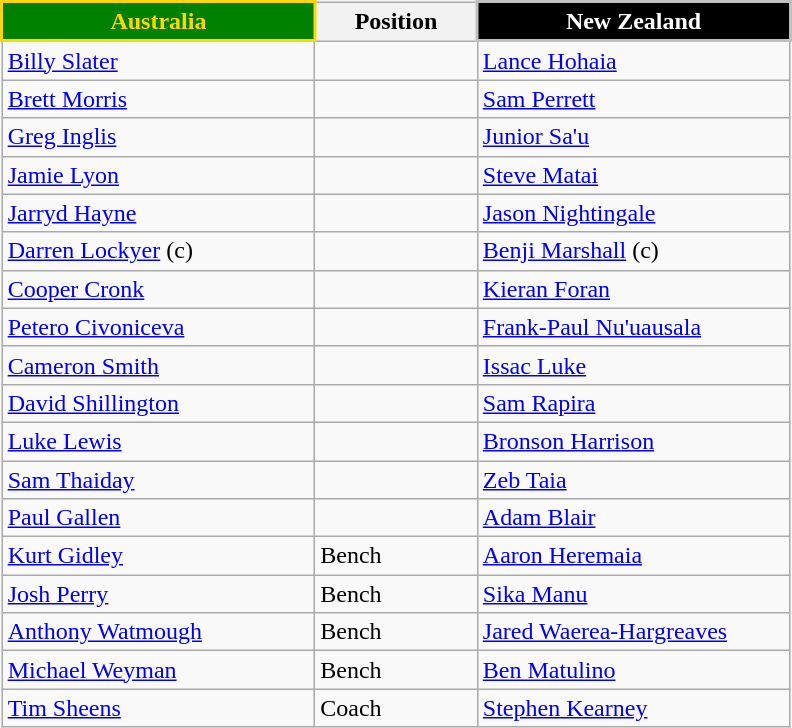<table style="margin: 1em auto 1em auto" class="wikitable col1left col2center col3right">
<tr>
<th align="Left" width="200" style="border: 2px solid gold; background: green; color: gold">Australia</th>
<th width="100">Position</th>
<th align="Right" width="200" style="border: 2px solid silver; background: black; color: white">New Zealand</th>
</tr>
<tr>
<td> <a href='#'>Billy Slater</a></td>
<td></td>
<td><a href='#'>Lance Hohaia</a> </td>
</tr>
<tr>
<td> <a href='#'>Brett Morris</a></td>
<td></td>
<td><a href='#'>Sam Perrett</a> </td>
</tr>
<tr>
<td> <a href='#'>Greg Inglis</a></td>
<td></td>
<td><a href='#'>Junior Sa'u</a> </td>
</tr>
<tr>
<td> <a href='#'>Jamie Lyon</a></td>
<td></td>
<td><a href='#'>Steve Matai</a> </td>
</tr>
<tr>
<td> <a href='#'>Jarryd Hayne</a></td>
<td></td>
<td><a href='#'>Jason Nightingale</a> </td>
</tr>
<tr>
<td> <a href='#'>Darren Lockyer</a>  (c)</td>
<td></td>
<td><a href='#'>Benji Marshall</a> (c) </td>
</tr>
<tr>
<td> <a href='#'>Cooper Cronk</a></td>
<td></td>
<td><a href='#'>Kieran Foran</a> </td>
</tr>
<tr>
<td> <a href='#'>Petero Civoniceva</a></td>
<td></td>
<td><a href='#'>Frank-Paul Nu'uausala</a> </td>
</tr>
<tr>
<td> <a href='#'>Cameron Smith</a></td>
<td></td>
<td><a href='#'>Issac Luke</a> </td>
</tr>
<tr>
<td> <a href='#'>David Shillington</a></td>
<td></td>
<td><a href='#'>Sam Rapira</a> </td>
</tr>
<tr>
<td> <a href='#'>Luke Lewis</a></td>
<td></td>
<td><a href='#'>Bronson Harrison</a> </td>
</tr>
<tr>
<td> <a href='#'>Sam Thaiday</a></td>
<td></td>
<td><a href='#'>Zeb Taia</a> </td>
</tr>
<tr>
<td> <a href='#'>Paul Gallen</a></td>
<td></td>
<td><a href='#'>Adam Blair</a> </td>
</tr>
<tr>
<td> <a href='#'>Kurt Gidley</a></td>
<td>Bench</td>
<td><a href='#'>Aaron Heremaia</a> </td>
</tr>
<tr>
<td> <a href='#'>Josh Perry</a></td>
<td>Bench</td>
<td><a href='#'>Sika Manu</a> </td>
</tr>
<tr>
<td> <a href='#'>Anthony Watmough</a></td>
<td>Bench</td>
<td><a href='#'>Jared Waerea-Hargreaves</a> </td>
</tr>
<tr>
<td> <a href='#'>Michael Weyman</a></td>
<td>Bench</td>
<td><a href='#'>Ben Matulino</a> </td>
</tr>
<tr>
<td> <a href='#'>Tim Sheens</a></td>
<td>Coach</td>
<td><a href='#'>Stephen Kearney</a> </td>
</tr>
</table>
